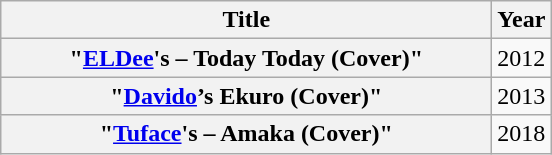<table class="wikitable plainrowheaders" style="text-align:center;">
<tr>
<th scope="col"  style="width:20em;">Title</th>
<th scope="col">Year</th>
</tr>
<tr>
<th scope="row">"<a href='#'>ELDee</a>'s – Today Today (Cover)"</th>
<td>2012</td>
</tr>
<tr>
<th scope="row">"<a href='#'>Davido</a>’s Ekuro (Cover)"</th>
<td>2013</td>
</tr>
<tr>
<th scope="row">"<a href='#'>Tuface</a>'s – Amaka (Cover)"</th>
<td>2018</td>
</tr>
</table>
